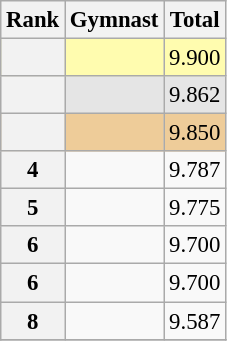<table class="wikitable sortable" style="text-align:center; font-size:95%">
<tr>
<th scope=col>Rank</th>
<th scope=col>Gymnast</th>
<th scope=col>Total</th>
</tr>
<tr bgcolor=fffcaf>
<th scope=row style="text-align:center"></th>
<td align=left></td>
<td>9.900</td>
</tr>
<tr bgcolor=e5e5e5>
<th scope=row style="text-align:center"></th>
<td align=left></td>
<td>9.862</td>
</tr>
<tr bgcolor=eecc99>
<th scope=row style="text-align:center"></th>
<td align=left></td>
<td>9.850</td>
</tr>
<tr>
<th scope=row style="text-align:center">4</th>
<td align=left></td>
<td>9.787</td>
</tr>
<tr>
<th scope=row style="text-align:center">5</th>
<td align=left></td>
<td>9.775</td>
</tr>
<tr>
<th scope=row style="text-align:center">6</th>
<td align=left></td>
<td>9.700</td>
</tr>
<tr>
<th scope=row style="text-align:center">6</th>
<td align=left></td>
<td>9.700</td>
</tr>
<tr>
<th scope=row style="text-align:center">8</th>
<td align=left></td>
<td>9.587</td>
</tr>
<tr>
</tr>
</table>
